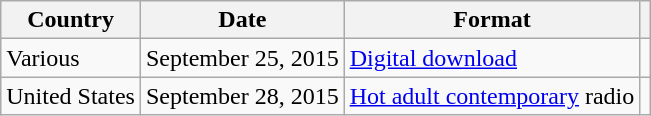<table class="wikitable">
<tr>
<th>Country</th>
<th>Date</th>
<th>Format</th>
<th></th>
</tr>
<tr>
<td>Various</td>
<td>September 25, 2015</td>
<td><a href='#'>Digital download</a></td>
<td></td>
</tr>
<tr>
<td>United States</td>
<td>September 28, 2015</td>
<td><a href='#'>Hot adult contemporary</a> radio</td>
<td></td>
</tr>
</table>
